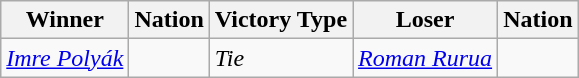<table class="wikitable sortable" style="text-align:left;">
<tr>
<th>Winner</th>
<th>Nation</th>
<th>Victory Type</th>
<th>Loser</th>
<th>Nation</th>
</tr>
<tr style="font-style: italic">
<td><a href='#'>Imre Polyák</a></td>
<td></td>
<td>Tie</td>
<td><a href='#'>Roman Rurua</a></td>
<td></td>
</tr>
</table>
